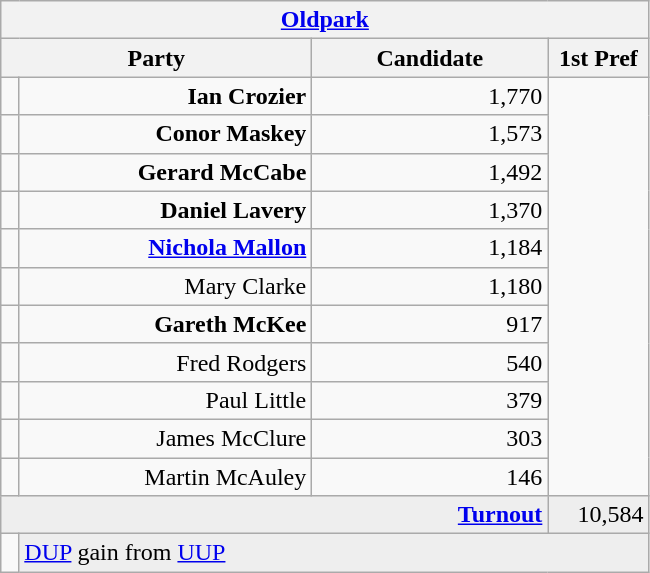<table class="wikitable">
<tr>
<th colspan="4" style="text-align:center;"><a href='#'>Oldpark</a></th>
</tr>
<tr>
<th colspan="2"  style="text-align:center; width:200px;">Party</th>
<th width=150>Candidate</th>
<th width=60>1st Pref</th>
</tr>
<tr>
<td></td>
<td style="text-align:right;"><strong>Ian Crozier</strong></td>
<td style="text-align:right;">1,770</td>
</tr>
<tr>
<td></td>
<td style="text-align:right;"><strong>Conor Maskey</strong></td>
<td style="text-align:right;">1,573</td>
</tr>
<tr>
<td></td>
<td style="text-align:right;"><strong>Gerard McCabe</strong></td>
<td style="text-align:right;">1,492</td>
</tr>
<tr>
<td></td>
<td style="text-align:right;"><strong>Daniel Lavery</strong></td>
<td style="text-align:right;">1,370</td>
</tr>
<tr>
<td></td>
<td style="text-align:right;"><strong><a href='#'>Nichola Mallon</a></strong></td>
<td style="text-align:right;">1,184</td>
</tr>
<tr>
<td></td>
<td style="text-align:right;">Mary Clarke</td>
<td style="text-align:right;">1,180</td>
</tr>
<tr>
<td></td>
<td style="text-align:right;"><strong>Gareth McKee</strong></td>
<td style="text-align:right;">917</td>
</tr>
<tr>
<td></td>
<td style="text-align:right;">Fred Rodgers</td>
<td style="text-align:right;">540</td>
</tr>
<tr>
<td></td>
<td style="text-align:right;">Paul Little</td>
<td style="text-align:right;">379</td>
</tr>
<tr>
<td></td>
<td style="text-align:right;">James McClure</td>
<td style="text-align:right;">303</td>
</tr>
<tr>
<td></td>
<td style="text-align:right;">Martin McAuley</td>
<td style="text-align:right;">146</td>
</tr>
<tr style="background:#eee;">
<td colspan="3" style="text-align:right;"><strong><a href='#'>Turnout</a></strong></td>
<td style="text-align:right;">10,584</td>
</tr>
<tr>
<td bgcolor=></td>
<td colspan="3" style="background:#eee;"><a href='#'>DUP</a> gain from <a href='#'>UUP</a></td>
</tr>
</table>
